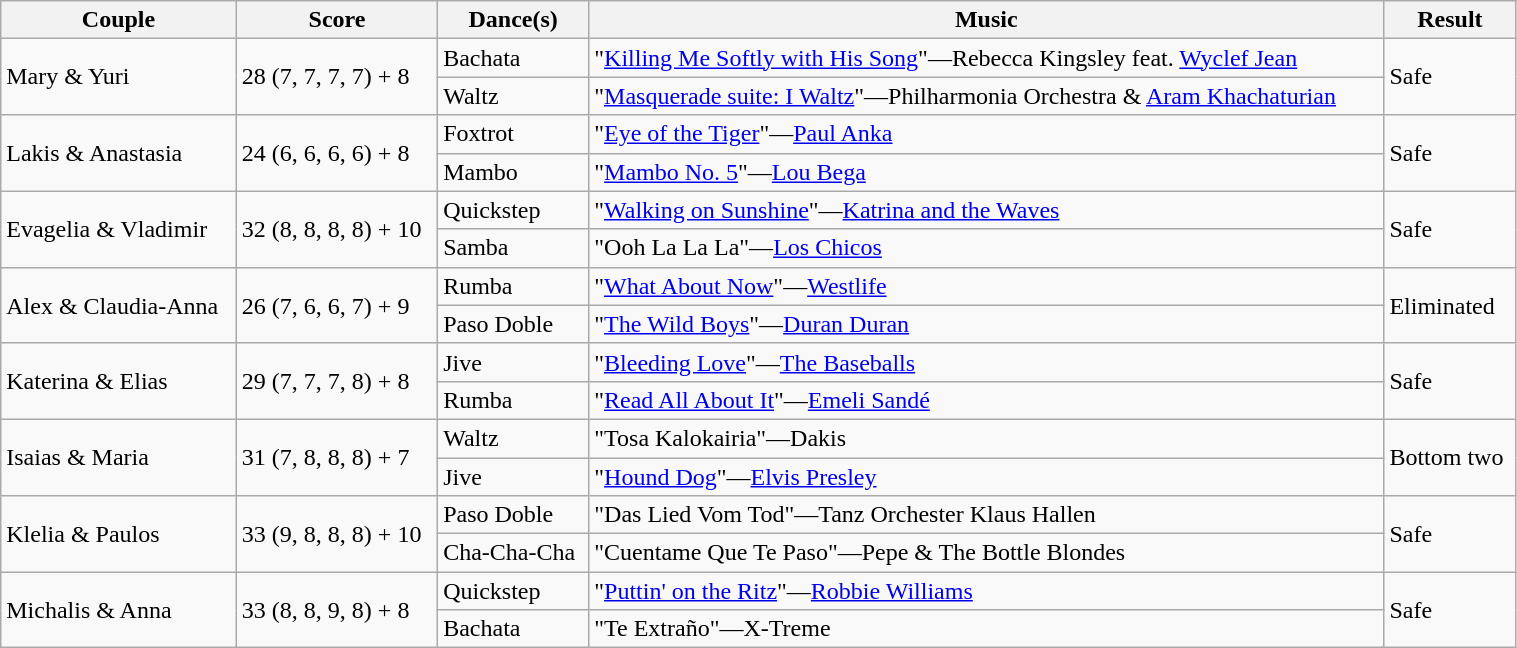<table class="wikitable" style="width:80%;">
<tr>
<th>Couple</th>
<th>Score</th>
<th>Dance(s)</th>
<th>Music</th>
<th>Result</th>
</tr>
<tr>
<td rowspan="2">Mary & Yuri</td>
<td rowspan="2">28 (7, 7, 7, 7) + <span>8</span></td>
<td>Bachata</td>
<td>"<a href='#'>Killing Me Softly with His Song</a>"—Rebecca Kingsley feat. <a href='#'>Wyclef Jean</a></td>
<td rowspan="2">Safe</td>
</tr>
<tr>
<td>Waltz</td>
<td>"<a href='#'>Masquerade suite: I Waltz</a>"—Philharmonia Orchestra & <a href='#'>Aram Khachaturian</a></td>
</tr>
<tr>
<td rowspan="2">Lakis & Anastasia</td>
<td rowspan="2">24 (6, 6, 6, 6) + <span>8</span></td>
<td>Foxtrot</td>
<td>"<a href='#'>Eye of the Tiger</a>"—<a href='#'>Paul Anka</a></td>
<td rowspan="2">Safe</td>
</tr>
<tr>
<td>Mambo</td>
<td>"<a href='#'>Mambo No. 5</a>"—<a href='#'>Lou Bega</a></td>
</tr>
<tr>
<td rowspan="2">Evagelia & Vladimir</td>
<td rowspan="2">32 (8, 8, 8, 8) + <span>10</span></td>
<td>Quickstep</td>
<td>"<a href='#'>Walking on Sunshine</a>"—<a href='#'>Katrina and the Waves</a></td>
<td rowspan="2">Safe</td>
</tr>
<tr>
<td>Samba</td>
<td>"Ooh La La La"—<a href='#'>Los Chicos</a></td>
</tr>
<tr>
<td rowspan="2">Alex & Claudia-Anna</td>
<td rowspan="2">26 (7, 6, 6, 7) + <span>9</span></td>
<td>Rumba</td>
<td>"<a href='#'>What About Now</a>"—<a href='#'>Westlife</a></td>
<td rowspan="2">Eliminated</td>
</tr>
<tr>
<td>Paso Doble</td>
<td>"<a href='#'>The Wild Boys</a>"—<a href='#'>Duran Duran</a></td>
</tr>
<tr>
<td rowspan="2">Katerina & Elias</td>
<td rowspan="2">29 (7, 7, 7, 8) + <span>8</span></td>
<td>Jive</td>
<td>"<a href='#'>Bleeding Love</a>"—<a href='#'>The Baseballs</a></td>
<td rowspan="2">Safe</td>
</tr>
<tr>
<td>Rumba</td>
<td>"<a href='#'>Read All About It</a>"—<a href='#'>Emeli Sandé</a></td>
</tr>
<tr>
<td rowspan="2">Isaias & Maria</td>
<td rowspan="2">31 (7, 8, 8, 8) + <span>7</span></td>
<td>Waltz</td>
<td>"Tosa Kalokairia"—Dakis</td>
<td rowspan="2">Bottom two</td>
</tr>
<tr>
<td>Jive</td>
<td>"<a href='#'>Hound Dog</a>"—<a href='#'>Elvis Presley</a></td>
</tr>
<tr>
<td rowspan="2">Klelia & Paulos</td>
<td rowspan="2">33 (9, 8, 8, 8) + <span>10</span></td>
<td>Paso Doble</td>
<td>"Das Lied Vom Tod"—Tanz Orchester Klaus Hallen</td>
<td rowspan="2">Safe</td>
</tr>
<tr>
<td>Cha-Cha-Cha</td>
<td>"Cuentame Que Te Paso"—Pepe & The Bottle Blondes</td>
</tr>
<tr>
<td rowspan="2">Michalis & Anna</td>
<td rowspan="2">33 (8, 8, 9, 8) + <span>8</span></td>
<td>Quickstep</td>
<td>"<a href='#'>Puttin' on the Ritz</a>"—<a href='#'>Robbie Williams</a></td>
<td rowspan="2">Safe</td>
</tr>
<tr>
<td>Bachata</td>
<td>"Te Extraño"—X-Treme</td>
</tr>
</table>
